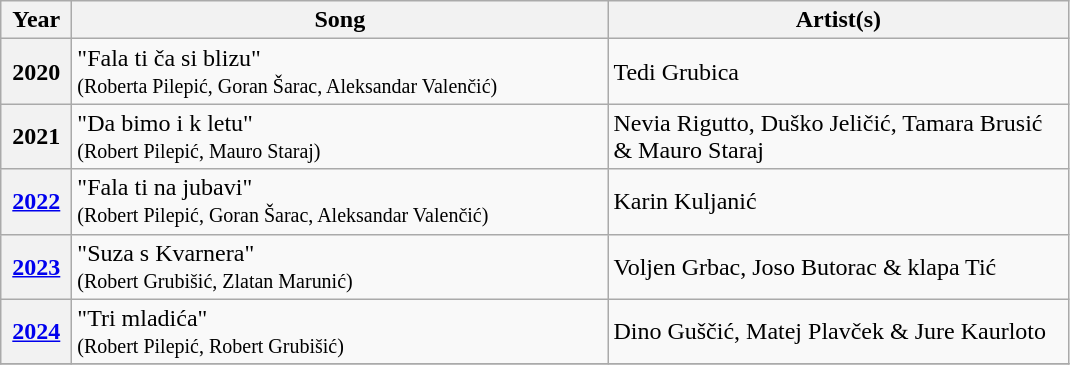<table class="wikitable plainrowheaders">
<tr>
<th style="width:40px;">Year</th>
<th style="width:350px;">Song</th>
<th style="width:300px;">Artist(s)</th>
</tr>
<tr>
<th scope="row">2020</th>
<td>"Fala ti ča si blizu"<br><small>(Roberta Pilepić, Goran Šarac, Aleksandar Valenčić)</small></td>
<td>Tedi Grubica</td>
</tr>
<tr>
<th scope="row">2021</th>
<td>"Da bimo i k letu"<br><small>(Robert Pilepić, Mauro Staraj)</small></td>
<td>Nevia Rigutto, Duško Jeličić, Tamara Brusić & Mauro Staraj</td>
</tr>
<tr>
<th scope="row"><a href='#'>2022</a></th>
<td>"Fala ti na jubavi"<br><small>(Robert Pilepić, Goran Šarac, Aleksandar Valenčić)</small></td>
<td>Karin Kuljanić</td>
</tr>
<tr>
<th scope="row"><a href='#'>2023</a></th>
<td>"Suza s Kvarnera"<br><small>(Robert Grubišić, Zlatan Marunić)</small></td>
<td>Voljen Grbac, Joso Butorac & klapa Tić</td>
</tr>
<tr>
<th scope="row"><a href='#'>2024</a></th>
<td>"Tri mladića"<br><small>(Robert Pilepić, Robert Grubišić)</small></td>
<td>Dino Guščić, Matej Plavček & Jure Kaurloto</td>
</tr>
<tr>
</tr>
</table>
